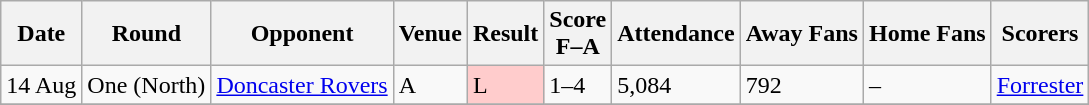<table class="wikitable">
<tr>
<th>Date</th>
<th>Round</th>
<th>Opponent</th>
<th>Venue</th>
<th>Result</th>
<th>Score<br>F–A</th>
<th>Attendance</th>
<th>Away Fans</th>
<th>Home Fans</th>
<th>Scorers</th>
</tr>
<tr>
<td>14 Aug</td>
<td>One (North)</td>
<td><a href='#'>Doncaster Rovers</a></td>
<td>A</td>
<td bgcolor="#FFCCCC">L</td>
<td>1–4</td>
<td>5,084</td>
<td>792</td>
<td>–</td>
<td><a href='#'>Forrester</a></td>
</tr>
<tr>
</tr>
</table>
